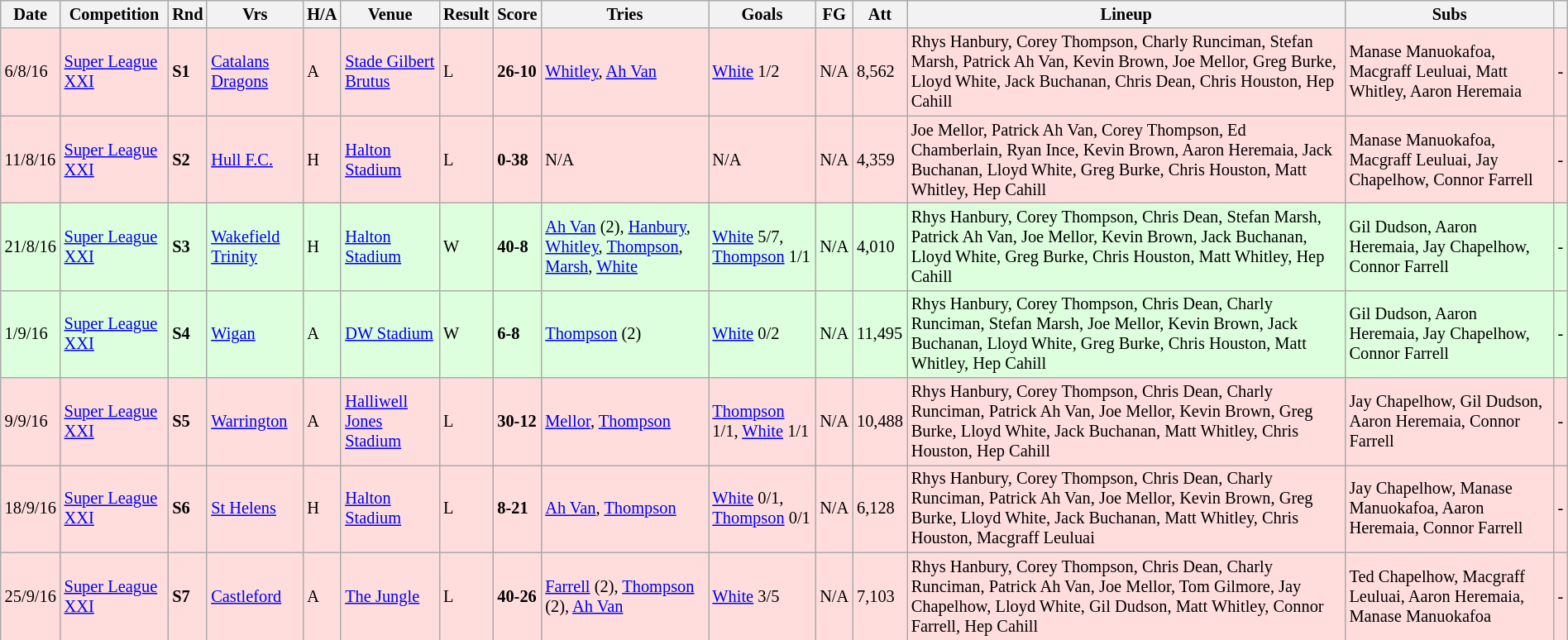<table class="wikitable" style="font-size:85%;" width="100%">
<tr>
<th>Date</th>
<th>Competition</th>
<th>Rnd</th>
<th>Vrs</th>
<th>H/A</th>
<th>Venue</th>
<th>Result</th>
<th>Score</th>
<th>Tries</th>
<th>Goals</th>
<th>FG</th>
<th>Att</th>
<th>Lineup</th>
<th>Subs</th>
<th></th>
</tr>
<tr style="background:#ffdddd;" width=20 | >
<td>6/8/16</td>
<td><a href='#'>Super League XXI</a></td>
<td><strong>S1</strong></td>
<td><a href='#'>Catalans Dragons</a></td>
<td>A</td>
<td><a href='#'>Stade Gilbert Brutus</a></td>
<td>L</td>
<td><strong>26-10</strong></td>
<td><a href='#'>Whitley</a>, <a href='#'>Ah Van</a></td>
<td><a href='#'>White</a> 1/2</td>
<td>N/A</td>
<td>8,562</td>
<td>Rhys Hanbury, Corey Thompson, Charly Runciman, Stefan Marsh, Patrick Ah Van, Kevin Brown, Joe Mellor, Greg Burke, Lloyd White, Jack Buchanan, Chris Dean, Chris Houston, Hep Cahill</td>
<td>Manase Manuokafoa, Macgraff Leuluai, Matt Whitley, Aaron Heremaia</td>
<td>-</td>
</tr>
<tr style="background:#ffdddd;" width=20 | >
<td>11/8/16</td>
<td><a href='#'>Super League XXI</a></td>
<td><strong>S2</strong></td>
<td><a href='#'>Hull F.C.</a></td>
<td>H</td>
<td><a href='#'>Halton Stadium</a></td>
<td>L</td>
<td><strong>0-38</strong></td>
<td>N/A</td>
<td>N/A</td>
<td>N/A</td>
<td>4,359</td>
<td>Joe Mellor, Patrick Ah Van, Corey Thompson, Ed Chamberlain, Ryan Ince, Kevin Brown, Aaron Heremaia, Jack Buchanan, Lloyd White, Greg Burke, Chris Houston, Matt Whitley, Hep Cahill</td>
<td>Manase Manuokafoa, Macgraff Leuluai, Jay Chapelhow, Connor Farrell</td>
<td>-</td>
</tr>
<tr style="background:#ddffdd;" width=20 | >
<td>21/8/16</td>
<td><a href='#'>Super League XXI</a></td>
<td><strong>S3</strong></td>
<td><a href='#'>Wakefield Trinity</a></td>
<td>H</td>
<td><a href='#'>Halton Stadium</a></td>
<td>W</td>
<td><strong>40-8</strong></td>
<td><a href='#'>Ah Van</a> (2), <a href='#'>Hanbury</a>, <a href='#'>Whitley</a>, <a href='#'>Thompson</a>, <a href='#'>Marsh</a>, <a href='#'>White</a></td>
<td><a href='#'>White</a> 5/7, <a href='#'>Thompson</a> 1/1</td>
<td>N/A</td>
<td>4,010</td>
<td>Rhys Hanbury, Corey Thompson, Chris Dean, Stefan Marsh, Patrick Ah Van, Joe Mellor, Kevin Brown, Jack Buchanan, Lloyd White, Greg Burke, Chris Houston, Matt Whitley, Hep Cahill</td>
<td>Gil Dudson, Aaron Heremaia, Jay Chapelhow, Connor Farrell</td>
<td>-</td>
</tr>
<tr style="background:#ddffdd;" width=20 | >
<td>1/9/16</td>
<td><a href='#'>Super League XXI</a></td>
<td><strong>S4</strong></td>
<td><a href='#'>Wigan</a></td>
<td>A</td>
<td><a href='#'>DW Stadium</a></td>
<td>W</td>
<td><strong>6-8</strong></td>
<td><a href='#'>Thompson</a> (2)</td>
<td><a href='#'>White</a> 0/2</td>
<td>N/A</td>
<td>11,495</td>
<td>Rhys Hanbury, Corey Thompson, Chris Dean, Charly Runciman, Stefan Marsh, Joe Mellor, Kevin Brown, Jack Buchanan, Lloyd White, Greg Burke, Chris Houston, Matt Whitley, Hep Cahill</td>
<td>Gil Dudson, Aaron Heremaia, Jay Chapelhow, Connor Farrell</td>
<td>-</td>
</tr>
<tr style="background:#ffdddd;" width=20 | >
<td>9/9/16</td>
<td><a href='#'>Super League XXI</a></td>
<td><strong>S5</strong></td>
<td><a href='#'>Warrington</a></td>
<td>A</td>
<td><a href='#'>Halliwell Jones Stadium</a></td>
<td>L</td>
<td><strong>30-12</strong></td>
<td><a href='#'>Mellor</a>, <a href='#'>Thompson</a></td>
<td><a href='#'>Thompson</a> 1/1, <a href='#'>White</a> 1/1</td>
<td>N/A</td>
<td>10,488</td>
<td>Rhys Hanbury, Corey Thompson, Chris Dean, Charly Runciman, Patrick Ah Van, Joe Mellor, Kevin Brown, Greg Burke, Lloyd White, Jack Buchanan, Matt Whitley, Chris Houston, Hep Cahill</td>
<td>Jay Chapelhow, Gil Dudson, Aaron Heremaia, Connor Farrell</td>
<td>-</td>
</tr>
<tr style="background:#ffdddd;" width=20 | >
<td>18/9/16</td>
<td><a href='#'>Super League XXI</a></td>
<td><strong>S6</strong></td>
<td><a href='#'>St Helens</a></td>
<td>H</td>
<td><a href='#'>Halton Stadium</a></td>
<td>L</td>
<td><strong>8-21</strong></td>
<td><a href='#'>Ah Van</a>, <a href='#'>Thompson</a></td>
<td><a href='#'>White</a> 0/1, <a href='#'>Thompson</a> 0/1</td>
<td>N/A</td>
<td>6,128</td>
<td>Rhys Hanbury, Corey Thompson, Chris Dean, Charly Runciman, Patrick Ah Van, Joe Mellor, Kevin Brown, Greg Burke, Lloyd White, Jack Buchanan, Matt Whitley, Chris Houston, Macgraff Leuluai</td>
<td>Jay Chapelhow, Manase Manuokafoa, Aaron Heremaia, Connor Farrell</td>
<td>-</td>
</tr>
<tr style="background:#ffdddd;" width=20 | >
<td>25/9/16</td>
<td><a href='#'>Super League XXI</a></td>
<td><strong>S7</strong></td>
<td><a href='#'>Castleford</a></td>
<td>A</td>
<td><a href='#'>The Jungle</a></td>
<td>L</td>
<td><strong>40-26</strong></td>
<td><a href='#'>Farrell</a> (2), <a href='#'>Thompson</a> (2), <a href='#'>Ah Van</a></td>
<td><a href='#'>White</a> 3/5</td>
<td>N/A</td>
<td>7,103</td>
<td>Rhys Hanbury, Corey Thompson, Chris Dean, Charly Runciman, Patrick Ah Van, Joe Mellor, Tom Gilmore, Jay Chapelhow, Lloyd White, Gil Dudson, Matt Whitley, Connor Farrell, Hep Cahill</td>
<td>Ted Chapelhow, Macgraff Leuluai, Aaron Heremaia, Manase Manuokafoa</td>
<td>-</td>
</tr>
<tr>
</tr>
</table>
